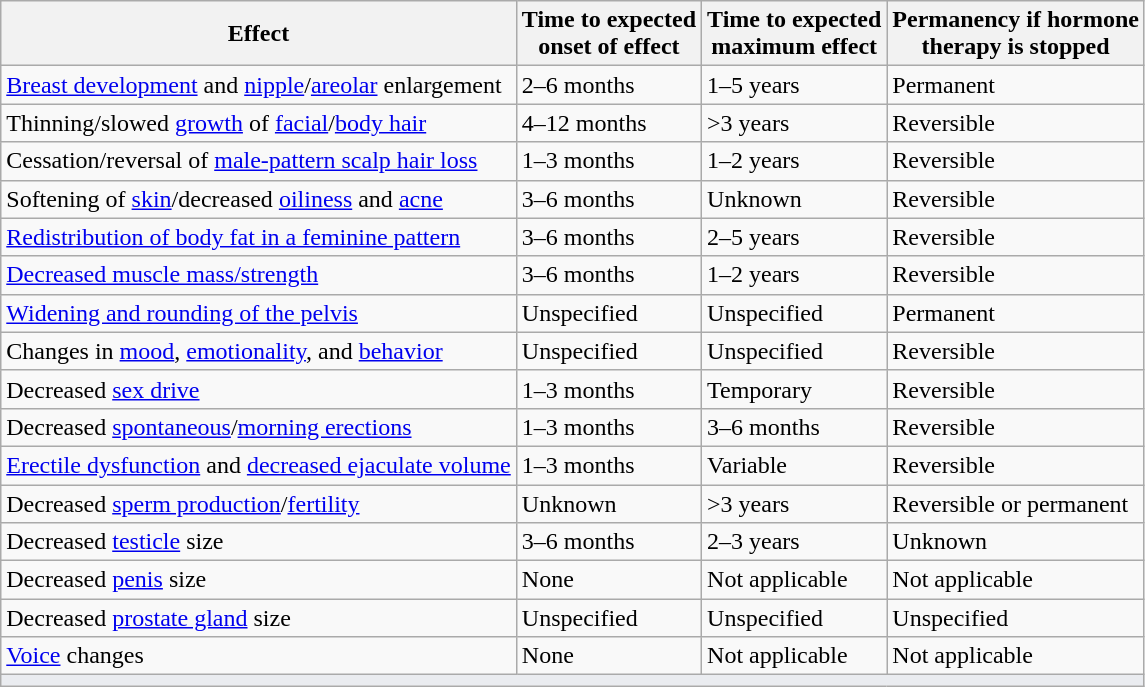<table class="wikitable sortable">
<tr>
<th>Effect</th>
<th>Time to expected<br>onset of effect</th>
<th>Time to expected<br>maximum effect</th>
<th>Permanency if hormone<br>therapy is stopped</th>
</tr>
<tr>
<td><a href='#'>Breast development</a> and <a href='#'>nipple</a>/<a href='#'>areolar</a> enlargement</td>
<td>2–6 months</td>
<td>1–5 years</td>
<td>Permanent</td>
</tr>
<tr>
<td>Thinning/slowed <a href='#'>growth</a> of <a href='#'>facial</a>/<a href='#'>body hair</a></td>
<td>4–12 months</td>
<td>>3 years</td>
<td>Reversible</td>
</tr>
<tr>
<td>Cessation/reversal of <a href='#'>male-pattern scalp hair loss</a></td>
<td>1–3 months</td>
<td>1–2 years</td>
<td>Reversible</td>
</tr>
<tr>
<td>Softening of <a href='#'>skin</a>/decreased <a href='#'>oiliness</a> and <a href='#'>acne</a></td>
<td>3–6 months</td>
<td>Unknown</td>
<td>Reversible</td>
</tr>
<tr>
<td><a href='#'>Redistribution of body fat in a feminine pattern</a></td>
<td>3–6 months</td>
<td>2–5 years</td>
<td>Reversible</td>
</tr>
<tr>
<td><a href='#'>Decreased muscle mass/strength</a></td>
<td>3–6 months</td>
<td>1–2 years</td>
<td>Reversible</td>
</tr>
<tr>
<td><a href='#'>Widening and rounding of the pelvis</a></td>
<td>Unspecified</td>
<td>Unspecified</td>
<td>Permanent</td>
</tr>
<tr>
<td>Changes in <a href='#'>mood</a>, <a href='#'>emotionality</a>, and <a href='#'>behavior</a></td>
<td>Unspecified</td>
<td>Unspecified</td>
<td>Reversible</td>
</tr>
<tr>
<td>Decreased <a href='#'>sex drive</a></td>
<td>1–3 months</td>
<td>Temporary</td>
<td>Reversible</td>
</tr>
<tr>
<td>Decreased <a href='#'>spontaneous</a>/<a href='#'>morning erections</a></td>
<td>1–3 months</td>
<td>3–6 months</td>
<td>Reversible</td>
</tr>
<tr>
<td><a href='#'>Erectile dysfunction</a> and <a href='#'>decreased ejaculate volume</a></td>
<td>1–3 months</td>
<td>Variable</td>
<td>Reversible</td>
</tr>
<tr>
<td>Decreased <a href='#'>sperm production</a>/<a href='#'>fertility</a></td>
<td>Unknown</td>
<td>>3 years</td>
<td>Reversible or permanent</td>
</tr>
<tr>
<td>Decreased <a href='#'>testicle</a> size</td>
<td>3–6 months</td>
<td>2–3 years</td>
<td>Unknown</td>
</tr>
<tr>
<td>Decreased <a href='#'>penis</a> size</td>
<td>None</td>
<td>Not applicable</td>
<td>Not applicable</td>
</tr>
<tr>
<td>Decreased <a href='#'>prostate gland</a> size</td>
<td>Unspecified</td>
<td>Unspecified</td>
<td>Unspecified</td>
</tr>
<tr>
<td><a href='#'>Voice</a> changes</td>
<td>None</td>
<td>Not applicable</td>
<td>Not applicable</td>
</tr>
<tr class="sortbottom">
<td colspan="4" style="width: 1px; background-color:#eaecf0; text-align: center;"></td>
</tr>
</table>
